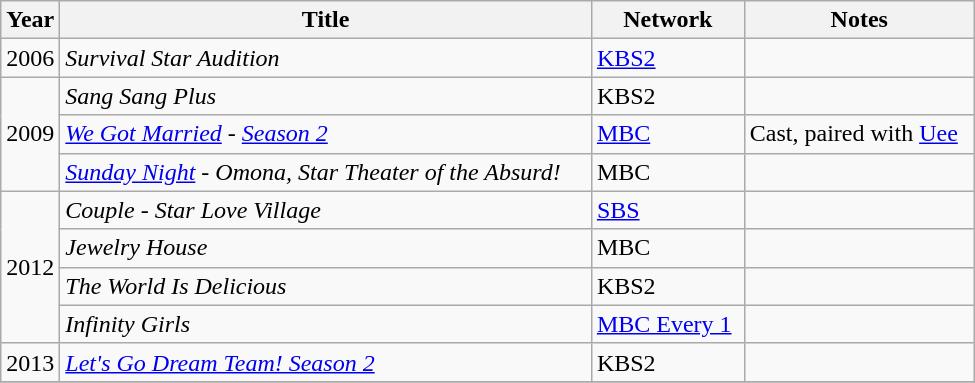<table class="wikitable" style="width:650px">
<tr>
<th width=10>Year</th>
<th>Title</th>
<th>Network</th>
<th>Notes</th>
</tr>
<tr>
<td>2006</td>
<td><em>Survival Star Audition</em></td>
<td><a href='#'>KBS2</a></td>
<td></td>
</tr>
<tr>
<td rowspan=3>2009</td>
<td><em>Sang Sang Plus</em></td>
<td>KBS2</td>
<td></td>
</tr>
<tr>
<td><em><a href='#'>We Got Married</a> - <a href='#'>Season 2</a></em></td>
<td><a href='#'>MBC</a></td>
<td>Cast, paired with <a href='#'>Uee</a></td>
</tr>
<tr>
<td><em><a href='#'>Sunday Night</a> - Omona, Star Theater of the Absurd!</em></td>
<td>MBC</td>
<td></td>
</tr>
<tr>
<td rowspan=4>2012</td>
<td><em>Couple - Star Love Village</em></td>
<td><a href='#'>SBS</a></td>
<td></td>
</tr>
<tr>
<td><em>Jewelry House</em></td>
<td>MBC</td>
<td></td>
</tr>
<tr>
<td><em>The World Is Delicious</em></td>
<td>KBS2</td>
<td></td>
</tr>
<tr>
<td><em>Infinity Girls</em></td>
<td><a href='#'>MBC Every 1</a></td>
<td></td>
</tr>
<tr>
<td>2013</td>
<td><em><a href='#'>Let's Go Dream Team! Season 2</a></em></td>
<td>KBS2</td>
<td></td>
</tr>
<tr>
</tr>
</table>
